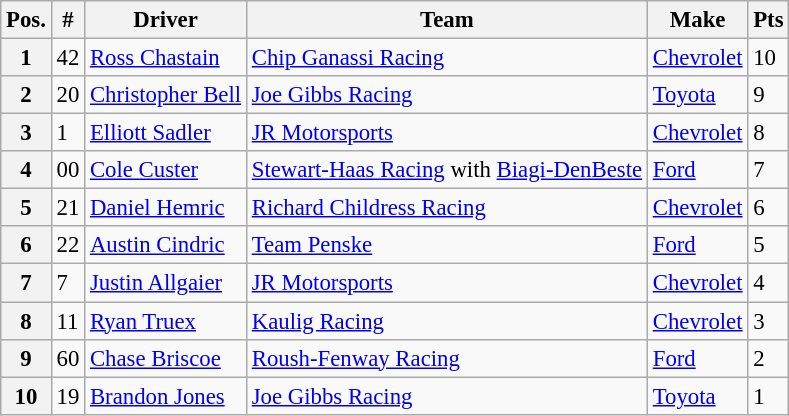<table class="wikitable" style="font-size:95%">
<tr>
<th>Pos.</th>
<th>#</th>
<th>Driver</th>
<th>Team</th>
<th>Make</th>
<th>Pts</th>
</tr>
<tr>
<th>1</th>
<td>42</td>
<td><a href='#'>Ross Chastain</a></td>
<td><a href='#'>Chip Ganassi Racing</a></td>
<td><a href='#'>Chevrolet</a></td>
<td>10</td>
</tr>
<tr>
<th>2</th>
<td>20</td>
<td><a href='#'>Christopher Bell</a></td>
<td><a href='#'>Joe Gibbs Racing</a></td>
<td><a href='#'>Toyota</a></td>
<td>9</td>
</tr>
<tr>
<th>3</th>
<td>1</td>
<td><a href='#'>Elliott Sadler</a></td>
<td><a href='#'>JR Motorsports</a></td>
<td><a href='#'>Chevrolet</a></td>
<td>8</td>
</tr>
<tr>
<th>4</th>
<td>00</td>
<td><a href='#'>Cole Custer</a></td>
<td><a href='#'>Stewart-Haas Racing</a> with <a href='#'>Biagi-DenBeste</a></td>
<td><a href='#'>Ford</a></td>
<td>7</td>
</tr>
<tr>
<th>5</th>
<td>21</td>
<td><a href='#'>Daniel Hemric</a></td>
<td><a href='#'>Richard Childress Racing</a></td>
<td><a href='#'>Chevrolet</a></td>
<td>6</td>
</tr>
<tr>
<th>6</th>
<td>22</td>
<td><a href='#'>Austin Cindric</a></td>
<td><a href='#'>Team Penske</a></td>
<td><a href='#'>Ford</a></td>
<td>5</td>
</tr>
<tr>
<th>7</th>
<td>7</td>
<td><a href='#'>Justin Allgaier</a></td>
<td><a href='#'>JR Motorsports</a></td>
<td><a href='#'>Chevrolet</a></td>
<td>4</td>
</tr>
<tr>
<th>8</th>
<td>11</td>
<td><a href='#'>Ryan Truex</a></td>
<td><a href='#'>Kaulig Racing</a></td>
<td><a href='#'>Chevrolet</a></td>
<td>3</td>
</tr>
<tr>
<th>9</th>
<td>60</td>
<td><a href='#'>Chase Briscoe</a></td>
<td><a href='#'>Roush-Fenway Racing</a></td>
<td><a href='#'>Ford</a></td>
<td>2</td>
</tr>
<tr>
<th>10</th>
<td>19</td>
<td><a href='#'>Brandon Jones</a></td>
<td><a href='#'>Joe Gibbs Racing</a></td>
<td><a href='#'>Toyota</a></td>
<td>1</td>
</tr>
</table>
